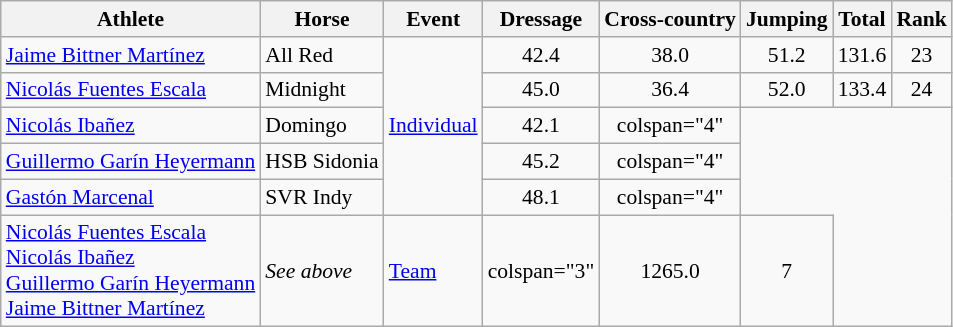<table class=wikitable style=font-size:90%;text-align:center>
<tr>
<th>Athlete</th>
<th>Horse</th>
<th>Event</th>
<th>Dressage</th>
<th>Cross-country</th>
<th>Jumping</th>
<th>Total</th>
<th>Rank</th>
</tr>
<tr>
<td style="text-align:left"><a href='#'>Jaime Bittner Martínez</a></td>
<td style="text-align:left">All Red</td>
<td style="text-align:left" rowspan=5><a href='#'>Individual</a></td>
<td>42.4</td>
<td>38.0</td>
<td>51.2</td>
<td>131.6</td>
<td>23</td>
</tr>
<tr>
<td style="text-align:left"><a href='#'>Nicolás Fuentes Escala</a></td>
<td style="text-align:left">Midnight</td>
<td>45.0</td>
<td>36.4</td>
<td>52.0</td>
<td>133.4</td>
<td>24</td>
</tr>
<tr>
<td style="text-align:left"><a href='#'>Nicolás Ibañez</a></td>
<td style="text-align:left">Domingo</td>
<td>42.1</td>
<td>colspan="4" </td>
</tr>
<tr>
<td style="text-align:left"><a href='#'>Guillermo Garín Heyermann</a></td>
<td style="text-align:left">HSB Sidonia</td>
<td>45.2</td>
<td>colspan="4" </td>
</tr>
<tr>
<td style="text-align:left"><a href='#'>Gastón Marcenal</a></td>
<td style="text-align:left">SVR Indy</td>
<td>48.1</td>
<td>colspan="4" </td>
</tr>
<tr>
<td style="text-align:left"><a href='#'>Nicolás Fuentes Escala</a><br><a href='#'>Nicolás Ibañez</a><br><a href='#'>Guillermo Garín Heyermann</a><br><a href='#'>Jaime Bittner Martínez</a></td>
<td style="text-align:left"><em>See above</em></td>
<td style="text-align:left"><a href='#'>Team</a></td>
<td>colspan="3" </td>
<td>1265.0</td>
<td>7</td>
</tr>
</table>
